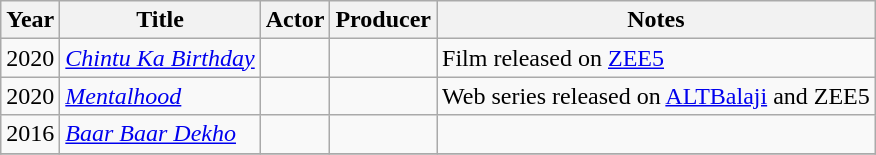<table class="wikitable sortable">
<tr>
<th>Year</th>
<th>Title</th>
<th>Actor</th>
<th>Producer</th>
<th>Notes</th>
</tr>
<tr>
<td>2020</td>
<td><em><a href='#'>Chintu Ka Birthday</a></em></td>
<td></td>
<td></td>
<td>Film released on <a href='#'>ZEE5</a></td>
</tr>
<tr>
<td>2020</td>
<td><em><a href='#'>Mentalhood</a></em></td>
<td></td>
<td></td>
<td>Web series released on <a href='#'>ALTBalaji</a> and ZEE5</td>
</tr>
<tr>
<td>2016</td>
<td><em><a href='#'>Baar Baar Dekho</a></em></td>
<td></td>
<td></td>
<td></td>
</tr>
<tr>
</tr>
</table>
